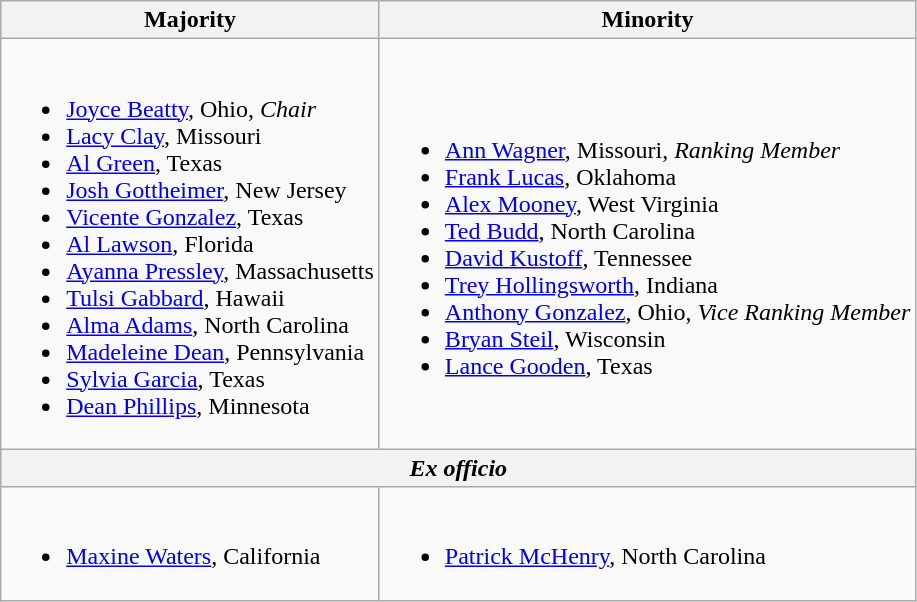<table class=wikitable>
<tr>
<th>Majority</th>
<th>Minority</th>
</tr>
<tr>
<td><br><ul><li><a href='#'>Joyce Beatty</a>, Ohio, <em>Chair</em></li><li><a href='#'>Lacy Clay</a>, Missouri</li><li><a href='#'>Al Green</a>, Texas</li><li><a href='#'>Josh Gottheimer</a>, New Jersey</li><li><a href='#'>Vicente Gonzalez</a>, Texas</li><li><a href='#'>Al Lawson</a>, Florida</li><li><a href='#'>Ayanna Pressley</a>, Massachusetts</li><li><a href='#'>Tulsi Gabbard</a>, Hawaii</li><li><a href='#'>Alma Adams</a>, North Carolina</li><li><a href='#'>Madeleine Dean</a>, Pennsylvania</li><li><a href='#'>Sylvia Garcia</a>, Texas</li><li><a href='#'>Dean Phillips</a>, Minnesota</li></ul></td>
<td><br><ul><li><a href='#'>Ann Wagner</a>, Missouri, <em>Ranking Member</em></li><li><a href='#'>Frank Lucas</a>, Oklahoma</li><li><a href='#'>Alex Mooney</a>, West Virginia</li><li><a href='#'>Ted Budd</a>, North Carolina</li><li><a href='#'>David Kustoff</a>, Tennessee</li><li><a href='#'>Trey Hollingsworth</a>, Indiana</li><li><a href='#'>Anthony Gonzalez</a>, Ohio, <em>Vice Ranking Member</em></li><li><a href='#'>Bryan Steil</a>, Wisconsin</li><li><a href='#'>Lance Gooden</a>, Texas</li></ul></td>
</tr>
<tr>
<th colspan=2><em>Ex officio</em></th>
</tr>
<tr>
<td><br><ul><li><a href='#'>Maxine Waters</a>, California</li></ul></td>
<td><br><ul><li><a href='#'>Patrick McHenry</a>, North Carolina</li></ul></td>
</tr>
</table>
